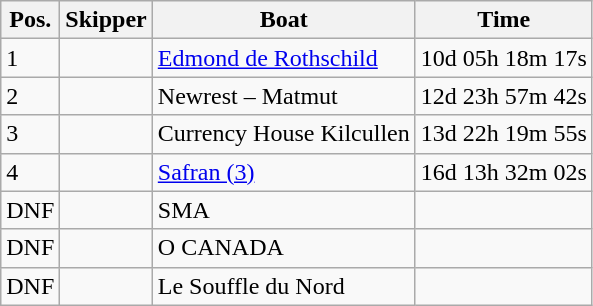<table class="wikitable">
<tr>
<th>Pos.</th>
<th>Skipper</th>
<th>Boat</th>
<th>Time</th>
</tr>
<tr>
<td>1</td>
<td></td>
<td><a href='#'>Edmond de Rothschild</a></td>
<td>10d 05h 18m 17s</td>
</tr>
<tr>
<td>2</td>
<td></td>
<td>Newrest – Matmut</td>
<td>12d 23h 57m 42s</td>
</tr>
<tr>
<td>3</td>
<td></td>
<td>Currency House Kilcullen</td>
<td>13d 22h 19m 55s</td>
</tr>
<tr>
<td>4</td>
<td></td>
<td><a href='#'>Safran (3)</a></td>
<td>16d 13h 32m 02s</td>
</tr>
<tr>
<td>DNF</td>
<td></td>
<td>SMA</td>
<td></td>
</tr>
<tr>
<td>DNF</td>
<td></td>
<td>O CANADA</td>
<td></td>
</tr>
<tr>
<td>DNF</td>
<td></td>
<td>Le Souffle du Nord</td>
<td></td>
</tr>
</table>
